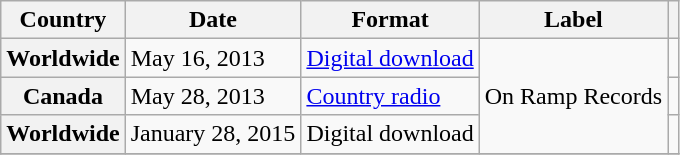<table class="wikitable plainrowheaders">
<tr>
<th>Country</th>
<th>Date</th>
<th>Format</th>
<th>Label</th>
<th></th>
</tr>
<tr>
<th scope="row">Worldwide</th>
<td>May 16, 2013</td>
<td><a href='#'>Digital download</a></td>
<td rowspan="3">On Ramp Records</td>
<td></td>
</tr>
<tr>
<th scope="row">Canada</th>
<td>May 28, 2013</td>
<td><a href='#'>Country radio</a></td>
<td></td>
</tr>
<tr>
<th scope="row">Worldwide</th>
<td>January 28, 2015</td>
<td>Digital download </td>
<td></td>
</tr>
<tr>
</tr>
</table>
